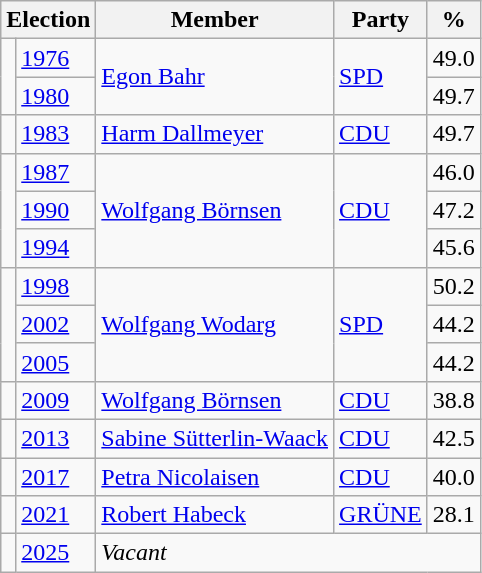<table class=wikitable>
<tr>
<th colspan=2>Election</th>
<th>Member</th>
<th>Party</th>
<th>%</th>
</tr>
<tr>
<td rowspan=2 bgcolor=></td>
<td><a href='#'>1976</a></td>
<td rowspan=2><a href='#'>Egon Bahr</a></td>
<td rowspan=2><a href='#'>SPD</a></td>
<td align=right>49.0</td>
</tr>
<tr>
<td><a href='#'>1980</a></td>
<td align=right>49.7</td>
</tr>
<tr>
<td bgcolor=></td>
<td><a href='#'>1983</a></td>
<td><a href='#'>Harm Dallmeyer</a></td>
<td><a href='#'>CDU</a></td>
<td align=right>49.7</td>
</tr>
<tr>
<td rowspan=3 bgcolor=></td>
<td><a href='#'>1987</a></td>
<td rowspan=3><a href='#'>Wolfgang Börnsen</a></td>
<td rowspan=3><a href='#'>CDU</a></td>
<td align=right>46.0</td>
</tr>
<tr>
<td><a href='#'>1990</a></td>
<td align=right>47.2</td>
</tr>
<tr>
<td><a href='#'>1994</a></td>
<td align=right>45.6</td>
</tr>
<tr>
<td rowspan=3 bgcolor=></td>
<td><a href='#'>1998</a></td>
<td rowspan=3><a href='#'>Wolfgang Wodarg</a></td>
<td rowspan=3><a href='#'>SPD</a></td>
<td align=right>50.2</td>
</tr>
<tr>
<td><a href='#'>2002</a></td>
<td align=right>44.2</td>
</tr>
<tr>
<td><a href='#'>2005</a></td>
<td align=right>44.2</td>
</tr>
<tr>
<td bgcolor=></td>
<td><a href='#'>2009</a></td>
<td><a href='#'>Wolfgang Börnsen</a></td>
<td><a href='#'>CDU</a></td>
<td align=right>38.8</td>
</tr>
<tr>
<td bgcolor=></td>
<td><a href='#'>2013</a></td>
<td><a href='#'>Sabine Sütterlin-Waack</a></td>
<td><a href='#'>CDU</a></td>
<td align=right>42.5</td>
</tr>
<tr>
<td bgcolor=></td>
<td><a href='#'>2017</a></td>
<td><a href='#'>Petra Nicolaisen</a></td>
<td><a href='#'>CDU</a></td>
<td align=right>40.0</td>
</tr>
<tr>
<td bgcolor=></td>
<td><a href='#'>2021</a></td>
<td><a href='#'>Robert Habeck</a></td>
<td><a href='#'>GRÜNE</a></td>
<td align=right>28.1</td>
</tr>
<tr>
<td></td>
<td><a href='#'>2025</a></td>
<td colspan=3><em>Vacant</em></td>
</tr>
</table>
